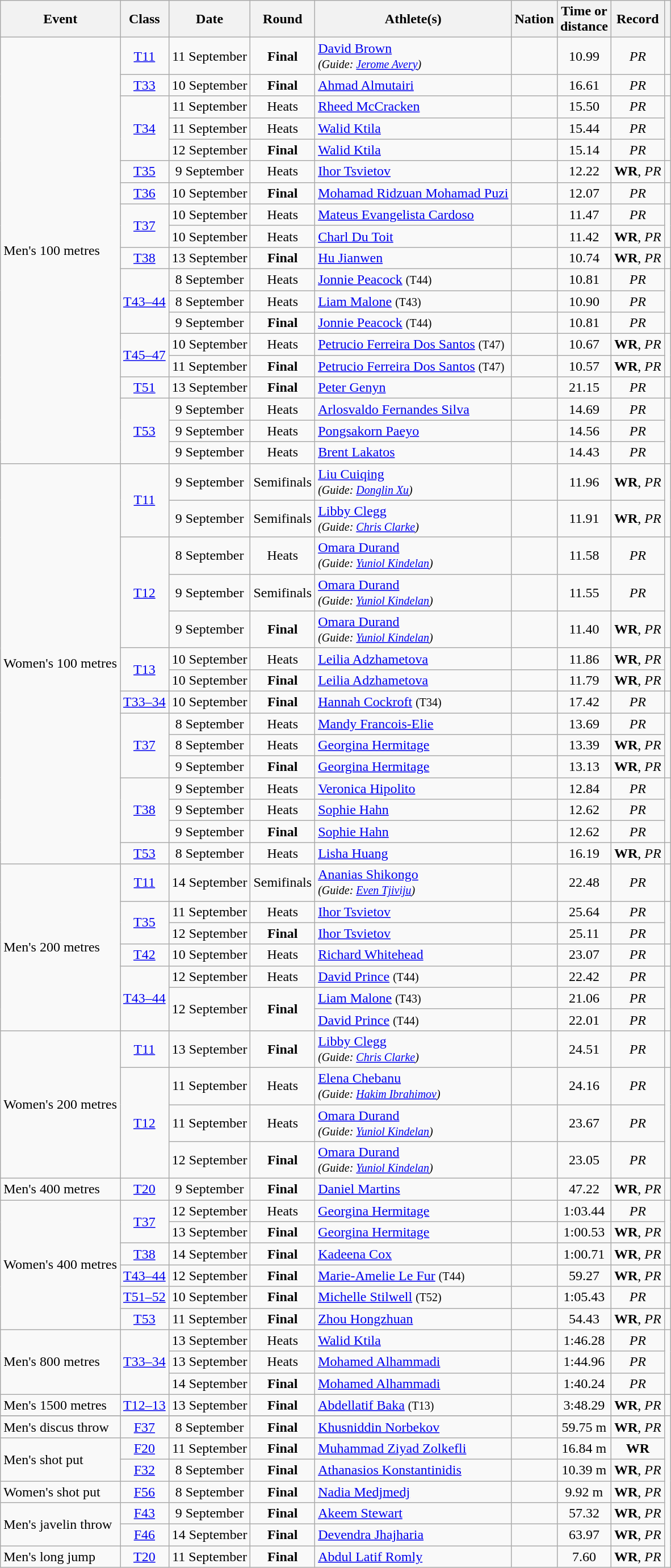<table class="wikitable sortable">
<tr>
<th>Event</th>
<th>Class</th>
<th>Date</th>
<th>Round</th>
<th>Athlete(s)</th>
<th>Nation</th>
<th>Time or<br>distance</th>
<th>Record</th>
<th class="unsortable"></th>
</tr>
<tr>
<td rowspan=19>Men's 100 metres</td>
<td align=center><a href='#'>T11</a></td>
<td align=center>11 September</td>
<td align=center><strong>Final</strong></td>
<td><a href='#'>David Brown</a><br><small><em>(Guide: <a href='#'>Jerome Avery</a>)</em></small></td>
<td></td>
<td align=center>10.99</td>
<td align=center><em>PR</em></td>
<td></td>
</tr>
<tr>
<td align=center><a href='#'>T33</a></td>
<td align=center>10 September</td>
<td align=center><strong>Final</strong></td>
<td><a href='#'>Ahmad Almutairi</a></td>
<td></td>
<td align=center>16.61</td>
<td align=center><em>PR</em></td>
<td></td>
</tr>
<tr>
<td rowspan=3 align=center><a href='#'>T34</a></td>
<td align=center>11 September</td>
<td align=center>Heats</td>
<td><a href='#'>Rheed McCracken</a></td>
<td></td>
<td align=center>15.50</td>
<td align=center><em>PR</em></td>
<td rowspan=3></td>
</tr>
<tr>
<td align=center>11 September</td>
<td align=center>Heats</td>
<td><a href='#'>Walid Ktila</a></td>
<td></td>
<td align=center>15.44</td>
<td align=center><em>PR</em></td>
</tr>
<tr>
<td align=center>12 September</td>
<td align=center><strong>Final</strong></td>
<td><a href='#'>Walid Ktila</a></td>
<td></td>
<td align=center>15.14</td>
<td align=center><em>PR</em></td>
</tr>
<tr>
<td align=center><a href='#'>T35</a></td>
<td align=center>9 September</td>
<td align=center>Heats</td>
<td><a href='#'>Ihor Tsvietov</a></td>
<td></td>
<td align=center>12.22</td>
<td align=center><strong>WR</strong>, <em>PR</em></td>
<td></td>
</tr>
<tr>
<td align=center><a href='#'>T36</a></td>
<td align=center>10 September</td>
<td align=center><strong>Final</strong></td>
<td><a href='#'>Mohamad Ridzuan Mohamad Puzi</a></td>
<td></td>
<td align=center>12.07</td>
<td align=center><em>PR</em></td>
<td></td>
</tr>
<tr>
<td rowspan=2 align=center><a href='#'>T37</a></td>
<td align=center>10 September</td>
<td align=center>Heats</td>
<td><a href='#'>Mateus Evangelista Cardoso</a></td>
<td></td>
<td align=center>11.47</td>
<td align=center><em>PR</em></td>
<td rowspan=2></td>
</tr>
<tr>
<td align=center>10 September</td>
<td align=center>Heats</td>
<td><a href='#'>Charl Du Toit</a></td>
<td></td>
<td align=center>11.42</td>
<td align=center><strong>WR</strong>, <em>PR</em></td>
</tr>
<tr>
<td align=center><a href='#'>T38</a></td>
<td align=center>13 September</td>
<td align=center><strong>Final</strong></td>
<td><a href='#'>Hu Jianwen</a></td>
<td></td>
<td align=center>10.74</td>
<td align=center><strong>WR</strong>, <em>PR</em></td>
<td></td>
</tr>
<tr>
<td rowspan=3 align=center><a href='#'>T43–44</a></td>
<td align=center>8 September</td>
<td align=center>Heats</td>
<td><a href='#'>Jonnie Peacock</a> <small>(T44)</small></td>
<td></td>
<td align=center>10.81</td>
<td align=center><em>PR</em></td>
<td rowspan=3></td>
</tr>
<tr>
<td align=center>8 September</td>
<td align=center>Heats</td>
<td><a href='#'>Liam Malone</a> <small>(T43)</small></td>
<td></td>
<td align=center>10.90</td>
<td align=center><em>PR</em></td>
</tr>
<tr>
<td align=center>9 September</td>
<td align=center><strong>Final</strong></td>
<td><a href='#'>Jonnie Peacock</a> <small>(T44)</small></td>
<td></td>
<td align=center>10.81</td>
<td align=center><em>PR</em></td>
</tr>
<tr>
<td rowspan=2 align=center><a href='#'>T45–47</a></td>
<td align=center>10 September</td>
<td align=center>Heats</td>
<td><a href='#'>Petrucio Ferreira Dos Santos</a> <small>(T47)</small></td>
<td></td>
<td align=center>10.67</td>
<td align=center><strong>WR</strong>, <em>PR</em></td>
<td rowspan=2></td>
</tr>
<tr>
<td align=center>11 September</td>
<td align=center><strong>Final</strong></td>
<td><a href='#'>Petrucio Ferreira Dos Santos</a> <small>(T47)</small></td>
<td></td>
<td align=center>10.57</td>
<td align=center><strong>WR</strong>, <em>PR</em></td>
</tr>
<tr>
<td align=center><a href='#'>T51</a></td>
<td align=center>13 September</td>
<td align=center><strong>Final</strong></td>
<td><a href='#'>Peter Genyn</a></td>
<td></td>
<td align=center>21.15</td>
<td align=center><em>PR</em></td>
<td></td>
</tr>
<tr>
<td rowspan=3 align=center><a href='#'>T53</a></td>
<td align=center>9 September</td>
<td align=center>Heats</td>
<td><a href='#'>Arlosvaldo Fernandes Silva</a></td>
<td></td>
<td align=center>14.69</td>
<td align=center><em>PR</em></td>
<td rowspan=3></td>
</tr>
<tr>
<td align=center>9 September</td>
<td align=center>Heats</td>
<td><a href='#'>Pongsakorn Paeyo</a></td>
<td></td>
<td align=center>14.56</td>
<td align=center><em>PR</em></td>
</tr>
<tr>
<td align=center>9 September</td>
<td align=center>Heats</td>
<td><a href='#'>Brent Lakatos</a></td>
<td></td>
<td align=center>14.43</td>
<td align=center><em>PR</em></td>
</tr>
<tr>
<td rowspan=15>Women's 100 metres</td>
<td rowspan=2 align=center><a href='#'>T11</a></td>
<td align=center>9 September</td>
<td align=center>Semifinals</td>
<td><a href='#'>Liu Cuiqing</a><br><small><em>(Guide: <a href='#'>Donglin Xu</a>)</em></small></td>
<td></td>
<td align=center>11.96</td>
<td align=center><strong>WR</strong>, <em>PR</em></td>
<td rowspan=2></td>
</tr>
<tr>
<td align=center>9 September</td>
<td align=center>Semifinals</td>
<td><a href='#'>Libby Clegg</a><br><small><em>(Guide: <a href='#'>Chris Clarke</a>)</em></small></td>
<td></td>
<td align=center>11.91</td>
<td align=center><strong>WR</strong>, <em>PR</em></td>
</tr>
<tr>
<td rowspan=3 align=center><a href='#'>T12</a></td>
<td align=center>8 September</td>
<td align=center>Heats</td>
<td><a href='#'>Omara Durand</a><br><small><em>(Guide: <a href='#'>Yuniol Kindelan</a>)</em></small></td>
<td></td>
<td align=center>11.58</td>
<td align=center><em>PR</em></td>
<td rowspan=3></td>
</tr>
<tr>
<td align=center>9 September</td>
<td align=center>Semifinals</td>
<td><a href='#'>Omara Durand</a><br><small><em>(Guide: <a href='#'>Yuniol Kindelan</a>)</em></small></td>
<td></td>
<td align=center>11.55</td>
<td align=center><em>PR</em></td>
</tr>
<tr>
<td align=center>9 September</td>
<td align=center><strong>Final</strong></td>
<td><a href='#'>Omara Durand</a><br><small><em>(Guide: <a href='#'>Yuniol Kindelan</a>)</em></small></td>
<td></td>
<td align=center>11.40</td>
<td align=center><strong>WR</strong>, <em>PR</em></td>
</tr>
<tr>
<td rowspan=2 align=center><a href='#'>T13</a></td>
<td align=center>10 September</td>
<td align=center>Heats</td>
<td><a href='#'>Leilia Adzhametova</a></td>
<td></td>
<td align=center>11.86</td>
<td align=center><strong>WR</strong>, <em>PR</em></td>
<td rowspan=2></td>
</tr>
<tr>
<td align=center>10 September</td>
<td align=center><strong>Final</strong></td>
<td><a href='#'>Leilia Adzhametova</a></td>
<td></td>
<td align=center>11.79</td>
<td align=center><strong>WR</strong>, <em>PR</em></td>
</tr>
<tr>
<td align=center><a href='#'>T33–34</a></td>
<td align=center>10 September</td>
<td align=center><strong>Final</strong></td>
<td><a href='#'>Hannah Cockroft</a> <small>(T34)</small></td>
<td></td>
<td align=center>17.42</td>
<td align=center><em>PR</em></td>
<td></td>
</tr>
<tr>
<td rowspan=3 align=center><a href='#'>T37</a></td>
<td align=center>8 September</td>
<td align=center>Heats</td>
<td><a href='#'>Mandy Francois-Elie</a></td>
<td></td>
<td align=center>13.69</td>
<td align=center><em>PR</em></td>
<td rowspan=3></td>
</tr>
<tr>
<td align=center>8 September</td>
<td align=center>Heats</td>
<td><a href='#'>Georgina Hermitage</a></td>
<td></td>
<td align=center>13.39</td>
<td align=center><strong>WR</strong>, <em>PR</em></td>
</tr>
<tr>
<td align=center>9 September</td>
<td align=center><strong>Final</strong></td>
<td><a href='#'>Georgina Hermitage</a></td>
<td></td>
<td align=center>13.13</td>
<td align=center><strong>WR</strong>, <em>PR</em></td>
</tr>
<tr>
<td rowspan=3 align=center><a href='#'>T38</a></td>
<td align=center>9 September</td>
<td align=center>Heats</td>
<td><a href='#'>Veronica Hipolito</a></td>
<td></td>
<td align=center>12.84</td>
<td align=center><em>PR</em></td>
<td rowspan=3></td>
</tr>
<tr>
<td align=center>9 September</td>
<td align=center>Heats</td>
<td><a href='#'>Sophie Hahn</a></td>
<td></td>
<td align=center>12.62</td>
<td align=center><em>PR</em></td>
</tr>
<tr>
<td align=center>9 September</td>
<td align=center><strong>Final</strong></td>
<td><a href='#'>Sophie Hahn</a></td>
<td></td>
<td align=center>12.62</td>
<td align=center><em>PR</em></td>
</tr>
<tr>
<td align=center><a href='#'>T53</a></td>
<td align=center>8 September</td>
<td align=center>Heats</td>
<td><a href='#'>Lisha Huang</a></td>
<td></td>
<td align=center>16.19</td>
<td align=center><strong>WR</strong>, <em>PR</em></td>
<td></td>
</tr>
<tr>
<td rowspan=7>Men's 200 metres</td>
<td align=center><a href='#'>T11</a></td>
<td align=center>14 September</td>
<td align=center>Semifinals</td>
<td><a href='#'>Ananias Shikongo</a><br><small><em>(Guide: <a href='#'>Even Tjiviju</a>)</em></small></td>
<td></td>
<td align=center>22.48</td>
<td align=center><em>PR</em></td>
<td></td>
</tr>
<tr>
<td rowspan=2 align=center><a href='#'>T35</a></td>
<td align=center>11 September</td>
<td align=center>Heats</td>
<td><a href='#'>Ihor Tsvietov</a></td>
<td></td>
<td align=center>25.64</td>
<td align=center><em>PR</em></td>
<td rowspan=2></td>
</tr>
<tr>
<td align=center>12 September</td>
<td align=center><strong>Final</strong></td>
<td><a href='#'>Ihor Tsvietov</a></td>
<td></td>
<td align=center>25.11</td>
<td align=center><em>PR</em></td>
</tr>
<tr>
<td align=center><a href='#'>T42</a></td>
<td align=center>10 September</td>
<td align=center>Heats</td>
<td><a href='#'>Richard Whitehead</a></td>
<td></td>
<td align=center>23.07</td>
<td align=center><em>PR</em></td>
<td></td>
</tr>
<tr>
<td rowspan=3 align=center><a href='#'>T43–44</a></td>
<td align=center>12 September</td>
<td align=center>Heats</td>
<td><a href='#'>David Prince</a> <small>(T44)</small></td>
<td></td>
<td align=center>22.42</td>
<td align=center><em>PR</em></td>
<td rowspan=3></td>
</tr>
<tr>
<td rowspan=2 align=center>12 September</td>
<td rowspan=2 align=center><strong>Final</strong></td>
<td><a href='#'>Liam Malone</a> <small>(T43)</small></td>
<td></td>
<td align=center>21.06</td>
<td align=center><em>PR</em></td>
</tr>
<tr>
<td><a href='#'>David Prince</a> <small>(T44)</small></td>
<td></td>
<td align=center>22.01</td>
<td align=center><em>PR</em></td>
</tr>
<tr>
<td rowspan=4>Women's 200 metres</td>
<td align=center><a href='#'>T11</a></td>
<td align=center>13 September</td>
<td align=center><strong>Final</strong></td>
<td><a href='#'>Libby Clegg</a><br><small><em>(Guide: <a href='#'>Chris Clarke</a>)</em></small></td>
<td></td>
<td align=center>24.51</td>
<td align=center><em>PR</em></td>
<td></td>
</tr>
<tr>
<td rowspan=3 align=center><a href='#'>T12</a></td>
<td align=center>11 September</td>
<td align=center>Heats</td>
<td><a href='#'>Elena Chebanu</a><br><small><em>(Guide: <a href='#'>Hakim Ibrahimov</a>)</em></small></td>
<td></td>
<td align=center>24.16</td>
<td align=center><em>PR</em></td>
<td rowspan=3></td>
</tr>
<tr>
<td align=center>11 September</td>
<td align=center>Heats</td>
<td><a href='#'>Omara Durand</a><br><small><em>(Guide: <a href='#'>Yuniol Kindelan</a>)</em></small></td>
<td></td>
<td align=center>23.67</td>
<td align=center><em>PR</em></td>
</tr>
<tr>
<td align=center>12 September</td>
<td align=center><strong>Final</strong></td>
<td><a href='#'>Omara Durand</a><br><small><em>(Guide: <a href='#'>Yuniol Kindelan</a>)</em></small></td>
<td></td>
<td align=center>23.05</td>
<td align=center><em>PR</em></td>
</tr>
<tr>
<td>Men's 400 metres</td>
<td align=center><a href='#'>T20</a></td>
<td align=center>9 September</td>
<td align=center><strong>Final</strong></td>
<td><a href='#'>Daniel Martins</a></td>
<td></td>
<td align=center>47.22</td>
<td align=center><strong>WR</strong>, <em>PR</em></td>
<td></td>
</tr>
<tr>
<td rowspan=6>Women's 400 metres</td>
<td rowspan=2 align=center><a href='#'>T37</a></td>
<td align=center>12 September</td>
<td align=center>Heats</td>
<td><a href='#'>Georgina Hermitage</a></td>
<td></td>
<td align=center>1:03.44</td>
<td align=center><em>PR</em></td>
<td rowspan=2></td>
</tr>
<tr>
<td align=center>13 September</td>
<td align=center><strong>Final</strong></td>
<td><a href='#'>Georgina Hermitage</a></td>
<td></td>
<td align=center>1:00.53</td>
<td align=center><strong>WR</strong>, <em>PR</em></td>
</tr>
<tr>
<td align=center><a href='#'>T38</a></td>
<td align=center>14 September</td>
<td align=center><strong>Final</strong></td>
<td><a href='#'>Kadeena Cox</a></td>
<td></td>
<td align=center>1:00.71</td>
<td align=center><strong>WR</strong>, <em>PR</em></td>
<td></td>
</tr>
<tr>
<td align=center><a href='#'>T43–44</a></td>
<td align=center>12 September</td>
<td align=center><strong>Final</strong></td>
<td><a href='#'>Marie-Amelie Le Fur</a> <small>(T44)</small></td>
<td></td>
<td align=center>59.27</td>
<td align=center><strong>WR</strong>, <em>PR</em></td>
<td></td>
</tr>
<tr>
<td align=center><a href='#'>T51–52</a></td>
<td align=center>10 September</td>
<td align=center><strong>Final</strong></td>
<td><a href='#'>Michelle Stilwell</a> <small>(T52)</small></td>
<td></td>
<td align=center>1:05.43</td>
<td align=center><em>PR</em></td>
<td></td>
</tr>
<tr>
<td align=center><a href='#'>T53</a></td>
<td align=center>11 September</td>
<td align=center><strong>Final</strong></td>
<td><a href='#'>Zhou Hongzhuan</a></td>
<td></td>
<td align=center>54.43</td>
<td align=center><strong>WR</strong>, <em>PR</em></td>
<td></td>
</tr>
<tr>
<td rowspan=3>Men's 800 metres</td>
<td rowspan=3 align=center><a href='#'>T33–34</a></td>
<td align=center>13 September</td>
<td align=center>Heats</td>
<td><a href='#'>Walid Ktila</a></td>
<td></td>
<td align=center>1:46.28</td>
<td align=center><em>PR</em></td>
<td rowspan=3></td>
</tr>
<tr>
<td align=center>13 September</td>
<td align=center>Heats</td>
<td><a href='#'>Mohamed Alhammadi</a></td>
<td></td>
<td align=center>1:44.96</td>
<td align=center><em>PR</em></td>
</tr>
<tr>
<td align=center>14 September</td>
<td align=center><strong>Final</strong></td>
<td><a href='#'>Mohamed Alhammadi</a></td>
<td></td>
<td align=center>1:40.24</td>
<td align=center><em>PR</em></td>
</tr>
<tr>
<td>Men's 1500 metres</td>
<td align=center><a href='#'>T12–13</a></td>
<td align=center>13 September</td>
<td align=center><strong>Final</strong></td>
<td><a href='#'>Abdellatif Baka</a> <small>(T13)</small></td>
<td></td>
<td align=center>3:48.29</td>
<td align=center><strong>WR</strong>, <em>PR</em></td>
<td></td>
</tr>
<tr>
</tr>
<tr>
<td>Men's discus throw</td>
<td align=center><a href='#'>F37</a></td>
<td align=center>8 September</td>
<td align=center><strong>Final</strong></td>
<td><a href='#'>Khusniddin Norbekov</a></td>
<td></td>
<td align=center>59.75 m</td>
<td align=center><strong>WR</strong>, <em>PR</em></td>
</tr>
<tr>
<td rowspan="2">Men's shot put</td>
<td align=center><a href='#'>F20</a></td>
<td align=center>11 September</td>
<td align=center><strong>Final</strong></td>
<td><a href='#'>Muhammad Ziyad Zolkefli</a></td>
<td></td>
<td align=center>16.84 m</td>
<td align=center><strong>WR</strong></td>
</tr>
<tr>
<td align=center><a href='#'>F32</a></td>
<td align=center>8 September</td>
<td align=center><strong>Final</strong></td>
<td><a href='#'>Athanasios Konstantinidis</a></td>
<td></td>
<td align=center>10.39 m</td>
<td align=center><strong>WR</strong>, <em>PR</em></td>
</tr>
<tr>
<td>Women's shot put</td>
<td align=center><a href='#'>F56</a></td>
<td align=center>8 September</td>
<td align=center><strong>Final</strong></td>
<td><a href='#'>Nadia Medjmedj</a></td>
<td></td>
<td align=center>9.92 m</td>
<td align=center><strong>WR</strong>, <em>PR</em></td>
</tr>
<tr>
<td rowspan="2">Men's javelin throw</td>
<td align=center><a href='#'>F43</a></td>
<td align=center>9 September</td>
<td align=center><strong>Final</strong></td>
<td><a href='#'>Akeem Stewart</a></td>
<td></td>
<td align=center>57.32</td>
<td align=center><strong>WR</strong>, <em>PR</em></td>
</tr>
<tr>
<td align=center><a href='#'>F46</a></td>
<td align=center>14 September</td>
<td align=center><strong>Final</strong></td>
<td><a href='#'>Devendra Jhajharia</a></td>
<td></td>
<td align=center>63.97</td>
<td align=center><strong>WR</strong>, <em>PR</em></td>
</tr>
<tr>
<td>Men's long jump</td>
<td align=center><a href='#'>T20</a></td>
<td align=center>11 September</td>
<td align=center><strong>Final</strong></td>
<td><a href='#'>Abdul Latif Romly</a></td>
<td></td>
<td align=center>7.60</td>
<td align=center><strong>WR</strong>, <em>PR</em></td>
</tr>
</table>
